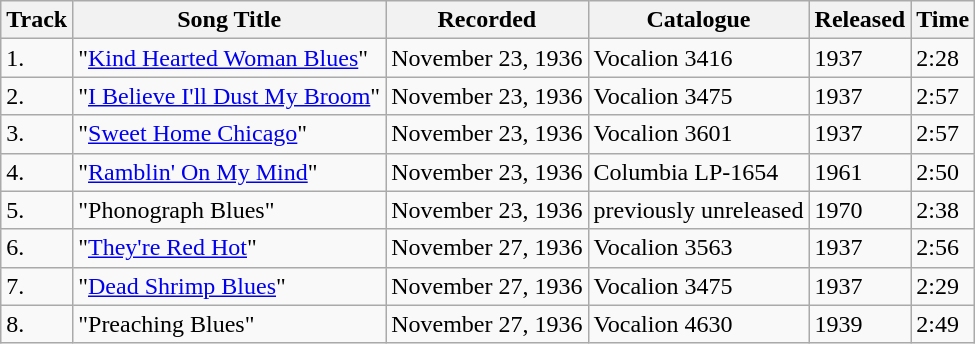<table class=wikitable>
<tr>
<th>Track</th>
<th>Song Title</th>
<th>Recorded</th>
<th>Catalogue</th>
<th>Released</th>
<th>Time</th>
</tr>
<tr>
<td>1.</td>
<td>"<a href='#'>Kind Hearted Woman Blues</a>"</td>
<td>November 23, 1936</td>
<td>Vocalion 3416</td>
<td>1937</td>
<td>2:28</td>
</tr>
<tr>
<td>2.</td>
<td>"<a href='#'>I Believe I'll Dust My Broom</a>"</td>
<td>November 23, 1936</td>
<td>Vocalion 3475</td>
<td>1937</td>
<td>2:57</td>
</tr>
<tr>
<td>3.</td>
<td>"<a href='#'>Sweet Home Chicago</a>"</td>
<td>November 23, 1936</td>
<td>Vocalion 3601</td>
<td>1937</td>
<td>2:57</td>
</tr>
<tr>
<td>4.</td>
<td>"<a href='#'>Ramblin' On My Mind</a>"</td>
<td>November 23, 1936</td>
<td>Columbia LP-1654</td>
<td>1961</td>
<td>2:50</td>
</tr>
<tr>
<td>5.</td>
<td>"Phonograph Blues"</td>
<td>November 23, 1936</td>
<td>previously unreleased</td>
<td>1970</td>
<td>2:38</td>
</tr>
<tr>
<td>6.</td>
<td>"<a href='#'>They're Red Hot</a>"</td>
<td>November 27, 1936</td>
<td>Vocalion 3563</td>
<td>1937</td>
<td>2:56</td>
</tr>
<tr>
<td>7.</td>
<td>"<a href='#'>Dead Shrimp Blues</a>"</td>
<td>November 27, 1936</td>
<td>Vocalion 3475</td>
<td>1937</td>
<td>2:29</td>
</tr>
<tr>
<td>8.</td>
<td>"Preaching Blues"</td>
<td>November 27, 1936</td>
<td>Vocalion 4630</td>
<td>1939</td>
<td>2:49</td>
</tr>
</table>
